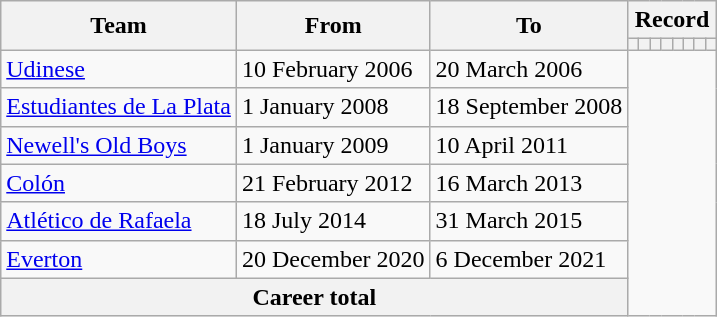<table class="wikitable" style="text-align:center">
<tr>
<th rowspan="2">Team</th>
<th rowspan="2">From</th>
<th rowspan="2">To</th>
<th colspan="8">Record</th>
</tr>
<tr>
<th></th>
<th></th>
<th></th>
<th></th>
<th></th>
<th></th>
<th></th>
<th></th>
</tr>
<tr>
<td align=left><a href='#'>Udinese</a></td>
<td align=left>10 February 2006</td>
<td align=left>20 March 2006<br></td>
</tr>
<tr>
<td align=left><a href='#'>Estudiantes de La Plata</a></td>
<td align=left>1 January 2008</td>
<td align=left>18 September 2008<br></td>
</tr>
<tr>
<td align=left><a href='#'>Newell's Old Boys</a></td>
<td align=left>1 January 2009</td>
<td align=left>10 April 2011<br></td>
</tr>
<tr>
<td align=left><a href='#'>Colón</a></td>
<td align=left>21 February 2012</td>
<td align=left>16 March 2013<br></td>
</tr>
<tr>
<td align=left><a href='#'>Atlético de Rafaela</a></td>
<td align=left>18 July 2014</td>
<td align=left>31 March 2015<br></td>
</tr>
<tr>
<td align=left><a href='#'>Everton</a></td>
<td align=left>20 December 2020</td>
<td align=left>6 December 2021<br></td>
</tr>
<tr>
<th colspan=3>Career total<br></th>
</tr>
</table>
